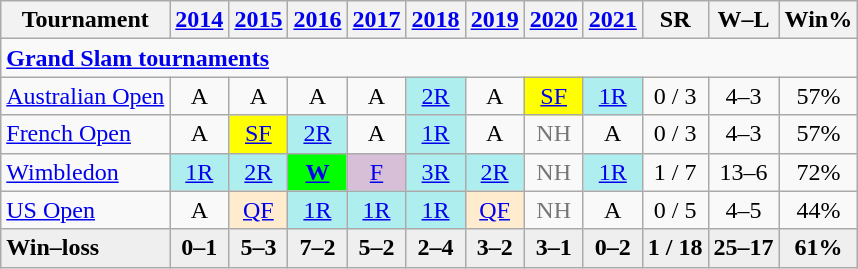<table class=wikitable style=text-align:center>
<tr>
<th>Tournament</th>
<th><a href='#'>2014</a></th>
<th><a href='#'>2015</a></th>
<th><a href='#'>2016</a></th>
<th><a href='#'>2017</a></th>
<th><a href='#'>2018</a></th>
<th><a href='#'>2019</a></th>
<th><a href='#'>2020</a></th>
<th><a href='#'>2021</a></th>
<th>SR</th>
<th>W–L</th>
<th>Win%</th>
</tr>
<tr>
<td colspan=12 style=text-align:left><strong><a href='#'>Grand Slam tournaments</a></strong></td>
</tr>
<tr>
<td style=text-align:left><a href='#'>Australian Open</a></td>
<td>A</td>
<td>A</td>
<td>A</td>
<td>A</td>
<td bgcolor=afeeee><a href='#'>2R</a></td>
<td>A</td>
<td style=background:yellow><a href='#'>SF</a></td>
<td bgcolor=afeeee><a href='#'>1R</a></td>
<td>0 / 3</td>
<td>4–3</td>
<td>57%</td>
</tr>
<tr>
<td style=text-align:left><a href='#'>French Open</a></td>
<td>A</td>
<td style=background:yellow><a href='#'>SF</a></td>
<td style=background:#afeeee><a href='#'>2R</a></td>
<td>A</td>
<td style=background:#afeeee><a href='#'>1R</a></td>
<td>A</td>
<td style=color:#767676>NH</td>
<td>A</td>
<td>0 / 3</td>
<td>4–3</td>
<td>57%</td>
</tr>
<tr>
<td style=text-align:left><a href='#'>Wimbledon</a></td>
<td style=background:#afeeee><a href='#'>1R</a></td>
<td style=background:#afeeee><a href='#'>2R</a></td>
<td style=background:lime><strong><a href='#'>W</a></strong></td>
<td style=background:thistle><a href='#'>F</a></td>
<td style=background:#afeeee><a href='#'>3R</a></td>
<td style=background:#afeeee><a href='#'>2R</a></td>
<td style=color:#767676>NH</td>
<td bgcolor=afeeee><a href='#'>1R</a></td>
<td>1 / 7</td>
<td>13–6</td>
<td>72%</td>
</tr>
<tr>
<td style=text-align:left><a href='#'>US Open</a></td>
<td>A</td>
<td style=background:#ffebcd><a href='#'>QF</a></td>
<td style=background:#afeeee><a href='#'>1R</a></td>
<td style=background:#afeeee><a href='#'>1R</a></td>
<td style=background:#afeeee><a href='#'>1R</a></td>
<td style=background:#ffebcd><a href='#'>QF</a></td>
<td style=color:#767676>NH</td>
<td>A</td>
<td>0 / 5</td>
<td>4–5</td>
<td>44%</td>
</tr>
<tr style=font-weight:bold;background:#efefef>
<td style=text-align:left>Win–loss</td>
<td>0–1</td>
<td>5–3</td>
<td>7–2</td>
<td>5–2</td>
<td>2–4</td>
<td>3–2</td>
<td>3–1</td>
<td>0–2</td>
<td>1 / 18</td>
<td>25–17</td>
<td>61%</td>
</tr>
</table>
